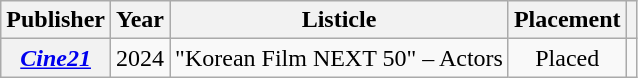<table class="wikitable plainrowheaders sortable">
<tr>
<th scope="col">Publisher</th>
<th scope="col">Year</th>
<th scope="col">Listicle</th>
<th scope="col">Placement</th>
<th scope="col" class="unsortable"></th>
</tr>
<tr>
<th scope="row"><em><a href='#'>Cine21</a></em></th>
<td>2024</td>
<td style="text-align:left">"Korean Film NEXT 50" – Actors</td>
<td style="text-align:center">Placed</td>
<td></td>
</tr>
</table>
